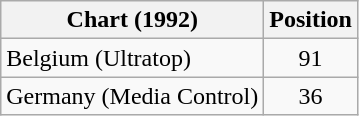<table class="wikitable">
<tr>
<th>Chart (1992)</th>
<th>Position</th>
</tr>
<tr>
<td>Belgium (Ultratop)</td>
<td align="center">91</td>
</tr>
<tr>
<td>Germany (Media Control)</td>
<td align="center">36</td>
</tr>
</table>
